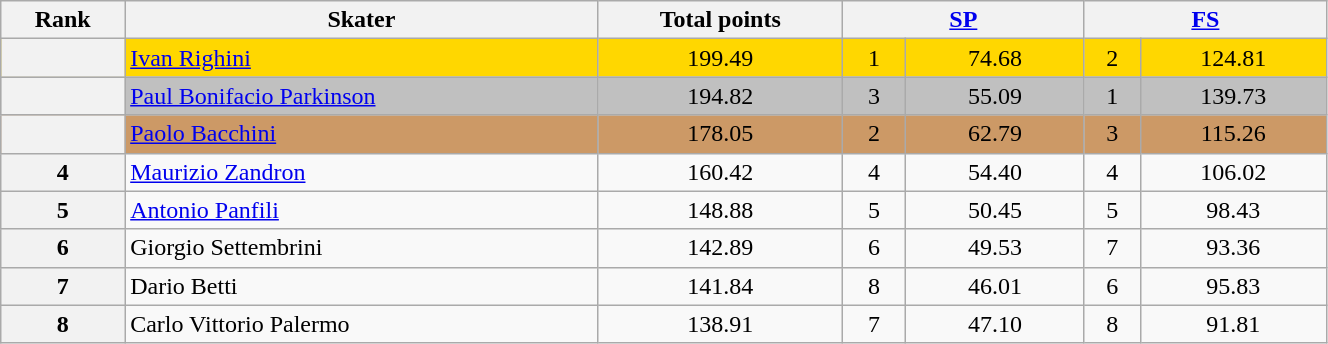<table class="wikitable sortable" style="text-align:left;" width="70%">
<tr>
<th scope="col">Rank</th>
<th scope="col">Skater</th>
<th scope="col">Total points</th>
<th scope="col" colspan="2" width="80px"><a href='#'>SP</a></th>
<th scope="col" colspan="2" width="80px"><a href='#'>FS</a></th>
</tr>
<tr bgcolor="gold">
<th scope="row"></th>
<td><a href='#'>Ivan Righini</a></td>
<td style="text-align: center;">199.49</td>
<td style="text-align: center;">1</td>
<td style="text-align: center;">74.68</td>
<td style="text-align: center;">2</td>
<td style="text-align: center;">124.81</td>
</tr>
<tr bgcolor="silver">
<th scope="row"></th>
<td><a href='#'>Paul Bonifacio Parkinson</a></td>
<td style="text-align: center;">194.82</td>
<td style="text-align: center;">3</td>
<td style="text-align: center;">55.09</td>
<td style="text-align: center;">1</td>
<td style="text-align: center;">139.73</td>
</tr>
<tr bgcolor="cc9966">
<th scope="row"></th>
<td><a href='#'>Paolo Bacchini</a></td>
<td style="text-align: center;">178.05</td>
<td style="text-align: center;">2</td>
<td style="text-align: center;">62.79</td>
<td style="text-align: center;">3</td>
<td style="text-align: center;">115.26</td>
</tr>
<tr>
<th scope="row">4</th>
<td><a href='#'>Maurizio Zandron</a></td>
<td style="text-align: center;">160.42</td>
<td style="text-align: center;">4</td>
<td style="text-align: center;">54.40</td>
<td style="text-align: center;">4</td>
<td style="text-align: center;">106.02</td>
</tr>
<tr>
<th scope="row">5</th>
<td><a href='#'>Antonio Panfili</a></td>
<td style="text-align: center;">148.88</td>
<td style="text-align: center;">5</td>
<td style="text-align: center;">50.45</td>
<td style="text-align: center;">5</td>
<td style="text-align: center;">98.43</td>
</tr>
<tr>
<th scope="row">6</th>
<td>Giorgio Settembrini</td>
<td style="text-align: center;">142.89</td>
<td style="text-align: center;">6</td>
<td style="text-align: center;">49.53</td>
<td style="text-align: center;">7</td>
<td style="text-align: center;">93.36</td>
</tr>
<tr>
<th scope="row">7</th>
<td>Dario Betti</td>
<td style="text-align: center;">141.84</td>
<td style="text-align: center;">8</td>
<td style="text-align: center;">46.01</td>
<td style="text-align: center;">6</td>
<td style="text-align: center;">95.83</td>
</tr>
<tr>
<th scope="row">8</th>
<td>Carlo Vittorio Palermo</td>
<td style="text-align: center;">138.91</td>
<td style="text-align: center;">7</td>
<td style="text-align: center;">47.10</td>
<td style="text-align: center;">8</td>
<td style="text-align: center;">91.81</td>
</tr>
</table>
